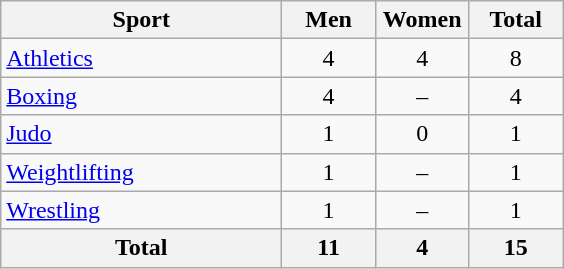<table class="wikitable sortable" style="text-align:center;">
<tr>
<th width=180>Sport</th>
<th width=55>Men</th>
<th width=55>Women</th>
<th width=55>Total</th>
</tr>
<tr>
<td align=left><a href='#'>Athletics</a></td>
<td>4</td>
<td>4</td>
<td>8</td>
</tr>
<tr>
<td align=left><a href='#'>Boxing</a></td>
<td>4</td>
<td>–</td>
<td>4</td>
</tr>
<tr>
<td align=left><a href='#'>Judo</a></td>
<td>1</td>
<td>0</td>
<td>1</td>
</tr>
<tr>
<td align=left><a href='#'>Weightlifting</a></td>
<td>1</td>
<td>–</td>
<td>1</td>
</tr>
<tr>
<td align=left><a href='#'>Wrestling</a></td>
<td>1</td>
<td>–</td>
<td>1</td>
</tr>
<tr>
<th>Total</th>
<th>11</th>
<th>4</th>
<th>15</th>
</tr>
</table>
